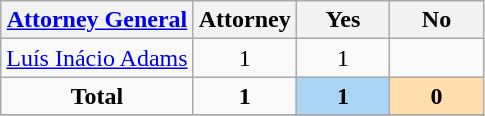<table class="wikitable">
<tr>
<th><a href='#'>Attorney General</a></th>
<th width="55pt">Attorney</th>
<th width="55pt">Yes</th>
<th width="55pt">No</th>
</tr>
<tr>
<td align="left"><a href='#'>Luís Inácio Adams</a></td>
<td align="center">1</td>
<td align="center">1</td>
<td align="center"></td>
</tr>
<tr>
<td align="center"><strong>Total</strong></td>
<td align="center"><strong>1</strong></td>
<td align="center" bgcolor="#abd5f5"><strong>1</strong></td>
<td align="center" bgcolor="#FFDEAD"><strong>0</strong></td>
</tr>
<tr>
</tr>
</table>
